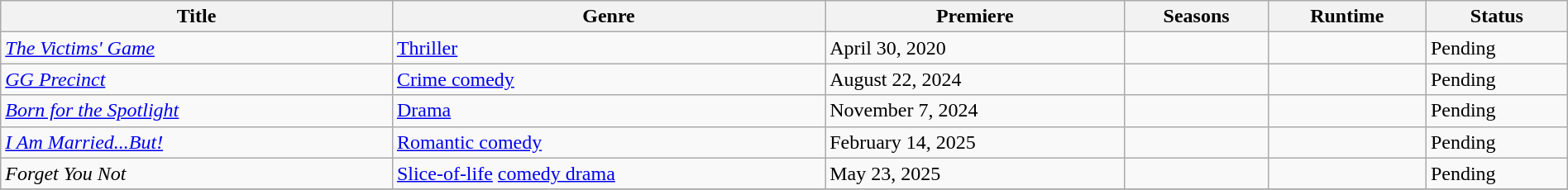<table class="wikitable sortable" style="width:100%">
<tr>
<th scope="col" style="width:25%;">Title</th>
<th>Genre</th>
<th>Premiere</th>
<th>Seasons</th>
<th>Runtime</th>
<th>Status</th>
</tr>
<tr>
<td><em><a href='#'>The Victims' Game</a></em></td>
<td><a href='#'>Thriller</a></td>
<td>April 30, 2020</td>
<td></td>
<td></td>
<td>Pending</td>
</tr>
<tr>
<td><em><a href='#'>GG Precinct</a></em></td>
<td><a href='#'>Crime comedy</a></td>
<td>August 22, 2024</td>
<td></td>
<td></td>
<td>Pending</td>
</tr>
<tr>
<td><em><a href='#'>Born for the Spotlight</a></em></td>
<td><a href='#'>Drama</a></td>
<td>November 7, 2024</td>
<td></td>
<td></td>
<td>Pending</td>
</tr>
<tr>
<td><em><a href='#'>I Am Married...But!</a></em></td>
<td><a href='#'>Romantic comedy</a></td>
<td>February 14, 2025</td>
<td></td>
<td></td>
<td>Pending</td>
</tr>
<tr>
<td><em>Forget You Not</em></td>
<td><a href='#'>Slice-of-life</a> <a href='#'>comedy drama</a></td>
<td>May 23, 2025</td>
<td></td>
<td></td>
<td>Pending</td>
</tr>
<tr>
</tr>
</table>
